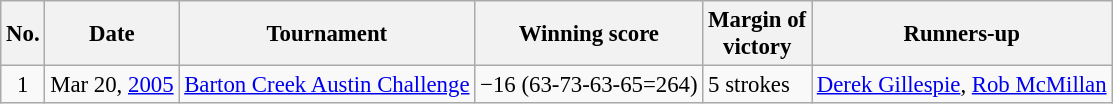<table class="wikitable" style="font-size:95%;">
<tr>
<th>No.</th>
<th>Date</th>
<th>Tournament</th>
<th>Winning score</th>
<th>Margin of<br>victory</th>
<th>Runners-up</th>
</tr>
<tr>
<td align=center>1</td>
<td align=right>Mar 20, <a href='#'>2005</a></td>
<td><a href='#'>Barton Creek Austin Challenge</a></td>
<td>−16 (63-73-63-65=264)</td>
<td>5 strokes</td>
<td> <a href='#'>Derek Gillespie</a>,  <a href='#'>Rob McMillan</a></td>
</tr>
</table>
